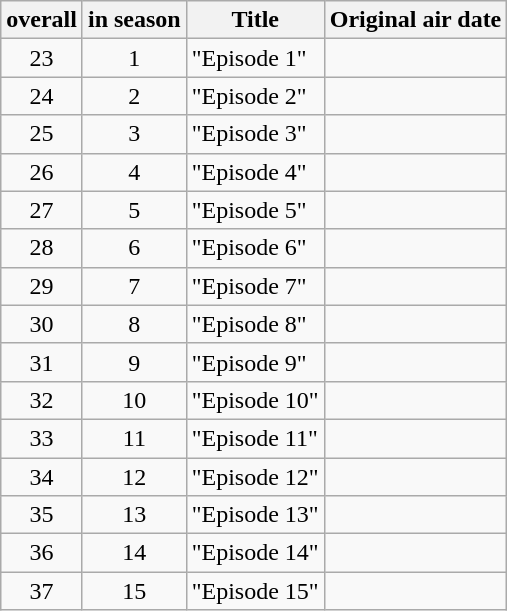<table class="wikitable" style="text-align:center">
<tr>
<th> overall</th>
<th> in season</th>
<th>Title</th>
<th>Original air date</th>
</tr>
<tr>
<td>23</td>
<td>1</td>
<td style="text-align:left">"Episode 1"</td>
<td></td>
</tr>
<tr>
<td>24</td>
<td>2</td>
<td style="text-align:left">"Episode 2"</td>
<td></td>
</tr>
<tr>
<td>25</td>
<td>3</td>
<td style="text-align:left">"Episode 3"</td>
<td></td>
</tr>
<tr>
<td>26</td>
<td>4</td>
<td style="text-align:left">"Episode 4"</td>
<td></td>
</tr>
<tr>
<td>27</td>
<td>5</td>
<td style="text-align:left">"Episode 5"</td>
<td></td>
</tr>
<tr>
<td>28</td>
<td>6</td>
<td style="text-align:left">"Episode 6"</td>
<td></td>
</tr>
<tr>
<td>29</td>
<td>7</td>
<td style="text-align:left">"Episode 7"</td>
<td></td>
</tr>
<tr>
<td>30</td>
<td>8</td>
<td style="text-align:left">"Episode 8"</td>
<td></td>
</tr>
<tr>
<td>31</td>
<td>9</td>
<td style="text-align:left">"Episode 9"</td>
<td></td>
</tr>
<tr>
<td>32</td>
<td>10</td>
<td style="text-align:left">"Episode 10"</td>
<td></td>
</tr>
<tr>
<td>33</td>
<td>11</td>
<td style="text-align:left">"Episode 11"</td>
<td></td>
</tr>
<tr>
<td>34</td>
<td>12</td>
<td style="text-align:left">"Episode 12"</td>
<td></td>
</tr>
<tr>
<td>35</td>
<td>13</td>
<td style="text-align:left">"Episode 13"</td>
<td></td>
</tr>
<tr>
<td>36</td>
<td>14</td>
<td style="text-align:left">"Episode 14"</td>
<td></td>
</tr>
<tr>
<td>37</td>
<td>15</td>
<td style="text-align:left">"Episode 15"</td>
<td></td>
</tr>
</table>
